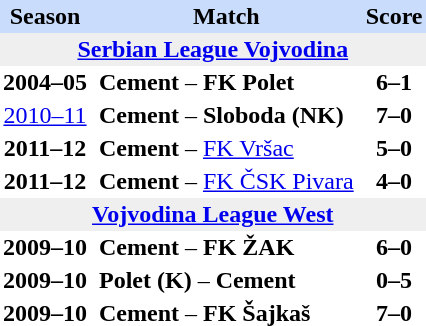<table class="toccolours" border="0" cellpadding="2" cellspacing="0" align="left" style="margin:0.5em;">
<tr bgcolor=#CADCFB>
<th>Season</th>
<th></th>
<th>Match</th>
<th></th>
<th>Score</th>
</tr>
<tr>
<th colspan="5" bgcolor=#EFEFEF><a href='#'>Serbian League Vojvodina</a></th>
</tr>
<tr>
<td align="center"><strong>2004–05</strong></td>
<td></td>
<td align="left"><strong>Cement</strong> –  <strong>FK Polet</strong></td>
<td></td>
<td align="center"><strong>6–1</strong></td>
</tr>
<tr>
<td align="center"><a href='#'>2010–11</a></td>
<td></td>
<td align="left"><strong>Cement</strong> –  <strong>Sloboda (NK)</strong></td>
<td></td>
<td align="center"><strong>7–0</strong></td>
</tr>
<tr>
<td align="center"><strong>2011–12</strong></td>
<td></td>
<td align="left"><strong>Cement</strong> –  <a href='#'>FK Vršac</a></td>
<td></td>
<td align="center"><strong>5–0</strong></td>
</tr>
<tr>
<td align="center"><strong>2011–12</strong></td>
<td></td>
<td align="left"><strong>Cement</strong> –  <a href='#'>FK ČSK Pivara</a></td>
<td></td>
<td align="center"><strong>4–0</strong></td>
</tr>
<tr>
<th colspan="5" bgcolor=#EFEFEF><a href='#'>Vojvodina League West</a></th>
</tr>
<tr>
<td align="center"><strong>2009–10</strong></td>
<td></td>
<td align="left"><strong>Cement</strong> –  <strong>FK ŽAK</strong></td>
<td></td>
<td align="center"><strong>6–0</strong></td>
</tr>
<tr>
<td align="center"><strong>2009–10</strong></td>
<td></td>
<td align="left"> <strong>Polet (K)</strong> – <strong>Cement</strong></td>
<td></td>
<td align="center"><strong>0–5</strong></td>
</tr>
<tr>
<td align="center"><strong>2009–10</strong></td>
<td></td>
<td align="left"><strong>Cement</strong> –  <strong>FK Šajkaš</strong></td>
<td></td>
<td align="center"><strong>7–0</strong></td>
</tr>
<tr>
</tr>
</table>
